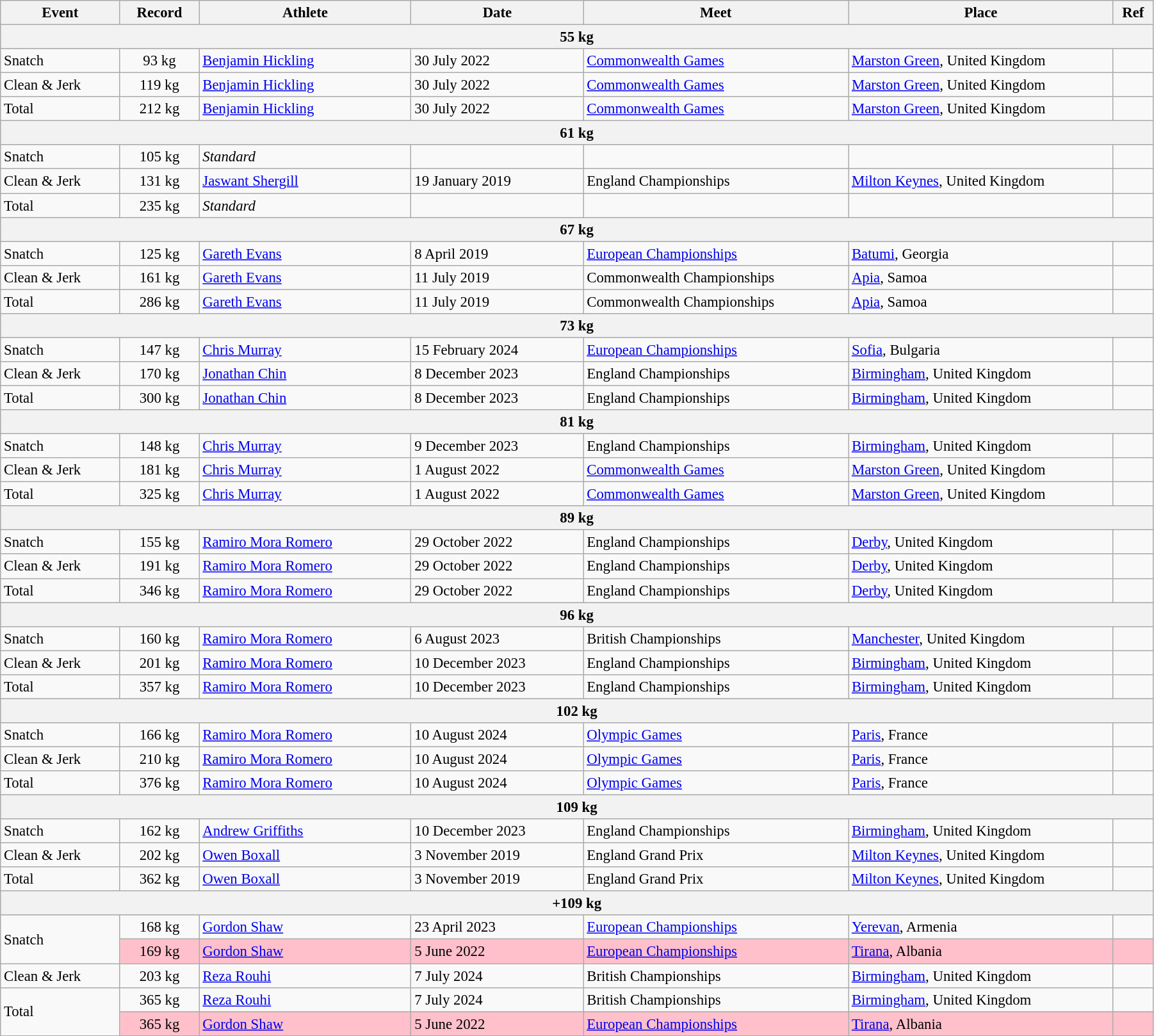<table class="wikitable" style="font-size:95%; width: 95%;">
<tr>
<th width=9%>Event</th>
<th width=6%>Record</th>
<th width=16%>Athlete</th>
<th width=13%>Date</th>
<th width=20%>Meet</th>
<th width=20%>Place</th>
<th width=3%>Ref</th>
</tr>
<tr bgcolor="#DDDDDD">
<th colspan="7">55 kg</th>
</tr>
<tr>
<td>Snatch</td>
<td align=center>93 kg</td>
<td><a href='#'>Benjamin Hickling</a></td>
<td>30 July 2022</td>
<td><a href='#'>Commonwealth Games</a></td>
<td><a href='#'>Marston Green</a>, United Kingdom</td>
<td></td>
</tr>
<tr>
<td>Clean & Jerk</td>
<td align=center>119 kg</td>
<td><a href='#'>Benjamin Hickling</a></td>
<td>30 July 2022</td>
<td><a href='#'>Commonwealth Games</a></td>
<td><a href='#'>Marston Green</a>, United Kingdom</td>
<td></td>
</tr>
<tr>
<td>Total</td>
<td align=center>212 kg </td>
<td><a href='#'>Benjamin Hickling</a></td>
<td>30 July 2022</td>
<td><a href='#'>Commonwealth Games</a></td>
<td><a href='#'>Marston Green</a>, United Kingdom</td>
<td></td>
</tr>
<tr bgcolor="#DDDDDD">
<th colspan="7">61 kg</th>
</tr>
<tr>
<td>Snatch</td>
<td align=center>105 kg</td>
<td><em>Standard</em></td>
<td></td>
<td></td>
<td></td>
<td></td>
</tr>
<tr>
<td>Clean & Jerk</td>
<td align=center>131 kg</td>
<td><a href='#'>Jaswant Shergill</a></td>
<td>19 January 2019</td>
<td>England Championships</td>
<td><a href='#'>Milton Keynes</a>, United Kingdom</td>
<td></td>
</tr>
<tr>
<td>Total</td>
<td align=center>235 kg</td>
<td><em>Standard</em></td>
<td></td>
<td></td>
<td></td>
<td></td>
</tr>
<tr bgcolor="#DDDDDD">
<th colspan="7">67 kg</th>
</tr>
<tr>
<td>Snatch</td>
<td align=center>125 kg</td>
<td><a href='#'>Gareth Evans</a></td>
<td>8 April 2019</td>
<td><a href='#'>European Championships</a></td>
<td><a href='#'>Batumi</a>, Georgia</td>
<td></td>
</tr>
<tr>
<td>Clean & Jerk</td>
<td align=center>161 kg</td>
<td><a href='#'>Gareth Evans</a></td>
<td>11 July 2019</td>
<td>Commonwealth Championships</td>
<td><a href='#'>Apia</a>, Samoa</td>
<td></td>
</tr>
<tr>
<td>Total</td>
<td align=center>286 kg</td>
<td><a href='#'>Gareth Evans</a></td>
<td>11 July 2019</td>
<td>Commonwealth Championships</td>
<td><a href='#'>Apia</a>, Samoa</td>
<td></td>
</tr>
<tr bgcolor="#DDDDDD">
<th colspan="7">73 kg</th>
</tr>
<tr>
<td>Snatch</td>
<td align=center>147 kg</td>
<td><a href='#'>Chris Murray</a></td>
<td>15 February 2024</td>
<td><a href='#'>European Championships</a></td>
<td><a href='#'>Sofia</a>, Bulgaria</td>
<td></td>
</tr>
<tr>
<td>Clean & Jerk</td>
<td align=center>170 kg</td>
<td><a href='#'>Jonathan Chin</a></td>
<td>8 December 2023</td>
<td>England Championships</td>
<td><a href='#'>Birmingham</a>, United Kingdom</td>
<td></td>
</tr>
<tr>
<td>Total</td>
<td align=center>300 kg</td>
<td><a href='#'>Jonathan Chin</a></td>
<td>8 December 2023</td>
<td>England Championships</td>
<td><a href='#'>Birmingham</a>, United Kingdom</td>
<td></td>
</tr>
<tr bgcolor="#DDDDDD">
<th colspan="7">81 kg</th>
</tr>
<tr>
<td>Snatch</td>
<td align=center>148 kg</td>
<td><a href='#'>Chris Murray</a></td>
<td>9 December 2023</td>
<td>England Championships</td>
<td><a href='#'>Birmingham</a>, United Kingdom</td>
<td></td>
</tr>
<tr>
<td>Clean & Jerk</td>
<td align=center>181 kg</td>
<td><a href='#'>Chris Murray</a></td>
<td>1 August 2022</td>
<td><a href='#'>Commonwealth Games</a></td>
<td><a href='#'>Marston Green</a>, United Kingdom</td>
<td></td>
</tr>
<tr>
<td>Total</td>
<td align=center>325 kg</td>
<td><a href='#'>Chris Murray</a></td>
<td>1 August 2022</td>
<td><a href='#'>Commonwealth Games</a></td>
<td><a href='#'>Marston Green</a>, United Kingdom</td>
<td></td>
</tr>
<tr bgcolor="#DDDDDD">
<th colspan="7">89 kg</th>
</tr>
<tr>
<td>Snatch</td>
<td align=center>155 kg</td>
<td><a href='#'>Ramiro Mora Romero</a></td>
<td>29 October 2022</td>
<td>England Championships</td>
<td><a href='#'>Derby</a>, United Kingdom</td>
<td></td>
</tr>
<tr>
<td>Clean & Jerk</td>
<td align=center>191 kg</td>
<td><a href='#'>Ramiro Mora Romero</a></td>
<td>29 October 2022</td>
<td>England Championships</td>
<td><a href='#'>Derby</a>, United Kingdom</td>
<td></td>
</tr>
<tr>
<td>Total</td>
<td align=center>346 kg</td>
<td><a href='#'>Ramiro Mora Romero</a></td>
<td>29 October 2022</td>
<td>England Championships</td>
<td><a href='#'>Derby</a>, United Kingdom</td>
<td></td>
</tr>
<tr bgcolor="#DDDDDD">
<th colspan="7">96 kg</th>
</tr>
<tr>
<td>Snatch</td>
<td align=center>160 kg</td>
<td><a href='#'>Ramiro Mora Romero</a></td>
<td>6 August 2023</td>
<td>British Championships</td>
<td><a href='#'>Manchester</a>, United Kingdom</td>
<td></td>
</tr>
<tr>
<td>Clean & Jerk</td>
<td align=center>201 kg</td>
<td><a href='#'>Ramiro Mora Romero</a></td>
<td>10 December 2023</td>
<td>England Championships</td>
<td><a href='#'>Birmingham</a>, United Kingdom</td>
<td></td>
</tr>
<tr>
<td>Total</td>
<td align=center>357 kg</td>
<td><a href='#'>Ramiro Mora Romero</a></td>
<td>10 December 2023</td>
<td>England Championships</td>
<td><a href='#'>Birmingham</a>, United Kingdom</td>
<td></td>
</tr>
<tr bgcolor="#DDDDDD">
<th colspan="7">102 kg</th>
</tr>
<tr>
<td>Snatch</td>
<td align=center>166 kg</td>
<td><a href='#'>Ramiro Mora Romero</a></td>
<td>10 August 2024</td>
<td><a href='#'>Olympic Games</a></td>
<td><a href='#'>Paris</a>, France</td>
<td></td>
</tr>
<tr>
<td>Clean & Jerk</td>
<td align=center>210 kg</td>
<td><a href='#'>Ramiro Mora Romero</a></td>
<td>10 August 2024</td>
<td><a href='#'>Olympic Games</a></td>
<td><a href='#'>Paris</a>, France</td>
<td></td>
</tr>
<tr>
<td>Total</td>
<td align=center>376 kg</td>
<td><a href='#'>Ramiro Mora Romero</a></td>
<td>10 August 2024</td>
<td><a href='#'>Olympic Games</a></td>
<td><a href='#'>Paris</a>, France</td>
<td></td>
</tr>
<tr bgcolor="#DDDDDD">
<th colspan="7">109 kg</th>
</tr>
<tr>
<td>Snatch</td>
<td align=center>162 kg</td>
<td><a href='#'>Andrew Griffiths</a></td>
<td>10 December 2023</td>
<td>England Championships</td>
<td><a href='#'>Birmingham</a>, United Kingdom</td>
<td></td>
</tr>
<tr>
<td>Clean & Jerk</td>
<td align=center>202 kg</td>
<td><a href='#'>Owen Boxall</a></td>
<td>3 November 2019</td>
<td>England Grand Prix</td>
<td><a href='#'>Milton Keynes</a>, United Kingdom</td>
<td></td>
</tr>
<tr>
<td>Total</td>
<td align=center>362 kg</td>
<td><a href='#'>Owen Boxall</a></td>
<td>3 November 2019</td>
<td>England Grand Prix</td>
<td><a href='#'>Milton Keynes</a>, United Kingdom</td>
<td></td>
</tr>
<tr bgcolor="#DDDDDD">
<th colspan="7">+109 kg</th>
</tr>
<tr>
<td rowspan="2">Snatch</td>
<td align=center>168 kg</td>
<td><a href='#'>Gordon Shaw</a></td>
<td>23 April 2023</td>
<td><a href='#'>European Championships</a></td>
<td><a href='#'>Yerevan</a>, Armenia</td>
<td></td>
</tr>
<tr style="background:pink">
<td align=center>169 kg</td>
<td><a href='#'>Gordon Shaw</a></td>
<td>5 June 2022</td>
<td><a href='#'>European Championships</a></td>
<td><a href='#'>Tirana</a>, Albania</td>
<td></td>
</tr>
<tr>
<td>Clean & Jerk</td>
<td align=center>203 kg</td>
<td><a href='#'>Reza Rouhi</a></td>
<td>7 July 2024</td>
<td>British Championships</td>
<td><a href='#'>Birmingham</a>, United Kingdom</td>
<td></td>
</tr>
<tr>
<td rowspan="2">Total</td>
<td align=center>365 kg</td>
<td><a href='#'>Reza Rouhi</a></td>
<td>7 July 2024</td>
<td>British Championships</td>
<td><a href='#'>Birmingham</a>, United Kingdom</td>
<td></td>
</tr>
<tr style="background:pink">
<td align=center>365 kg</td>
<td><a href='#'>Gordon Shaw</a></td>
<td>5 June 2022</td>
<td><a href='#'>European Championships</a></td>
<td><a href='#'>Tirana</a>, Albania</td>
<td></td>
</tr>
</table>
